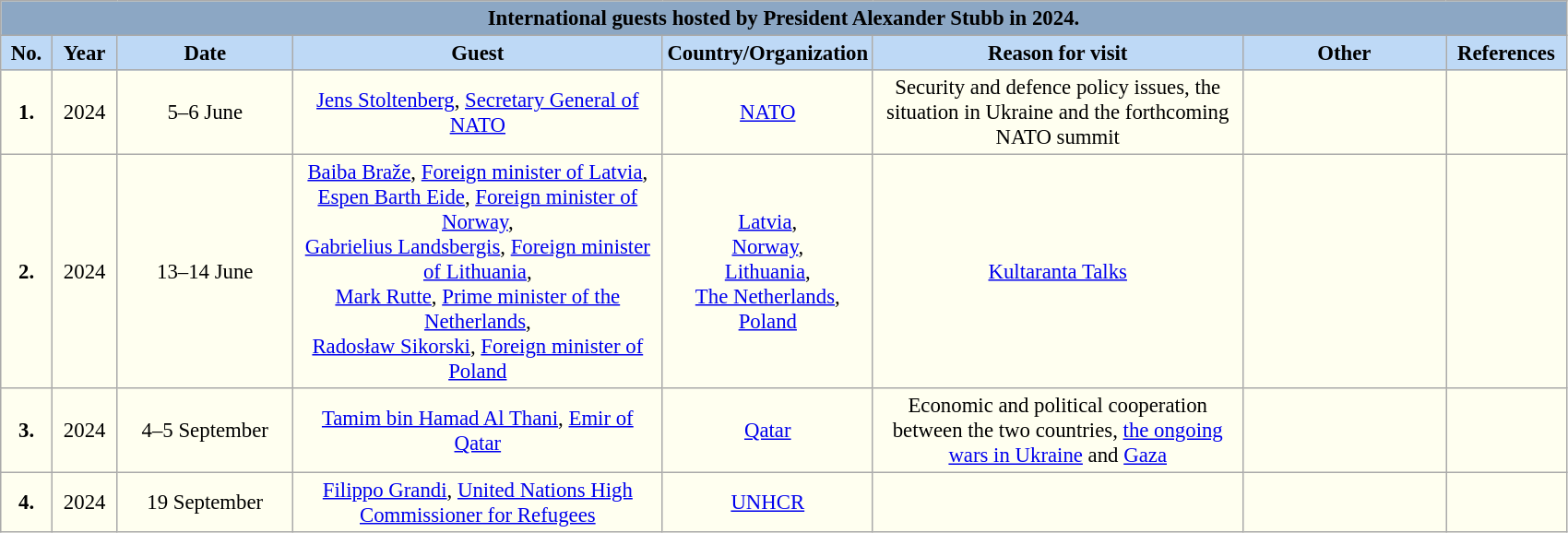<table class="wikitable" style="font-size:95%; text-align:center; background:#FFFFF0">
<tr>
<td style="background:#8CA7C4;" colspan=10><strong>International guests hosted by President Alexander Stubb in 2024.</strong></td>
</tr>
<tr>
<th width=30 style=background:#BED9F6>No.</th>
<th width=40 style=background:#BED9F6>Year</th>
<th width=120 style=background:#BED9F6>Date</th>
<th width=260 style=background:#BED9F6>Guest</th>
<th width=110 style=background:#BED9F6>Country/Organization</th>
<th width=260 style=background:#BED9F6>Reason for visit</th>
<th width=140 style=background:#BED9F6>Other</th>
<th width=80 style=background:#BED9F6>References</th>
</tr>
<tr>
<td><strong>1.</strong></td>
<td>2024</td>
<td>5–6 June</td>
<td><a href='#'>Jens Stoltenberg</a>, <a href='#'>Secretary General of NATO</a></td>
<td> <a href='#'>NATO</a></td>
<td>Security and defence policy issues, the situation in Ukraine and the forthcoming NATO summit</td>
<td></td>
<td></td>
</tr>
<tr>
<td><strong>2.</strong></td>
<td>2024</td>
<td>13–14 June</td>
<td><a href='#'>Baiba Braže</a>, <a href='#'>Foreign minister of Latvia</a>,<br><a href='#'>Espen Barth Eide</a>, <a href='#'>Foreign minister of Norway</a>,<br><a href='#'>Gabrielius Landsbergis</a>, <a href='#'>Foreign minister of Lithuania</a>,<br><a href='#'>Mark Rutte</a>, <a href='#'>Prime minister of the Netherlands</a>,<br><a href='#'>Radosław Sikorski</a>, <a href='#'>Foreign minister of Poland</a></td>
<td> <a href='#'>Latvia</a>,<br> <a href='#'>Norway</a>,<br>  <a href='#'>Lithuania</a>,<br>  <a href='#'>The Netherlands</a>,<br>  <a href='#'>Poland</a></td>
<td><a href='#'>Kultaranta Talks</a></td>
<td></td>
<td></td>
</tr>
<tr>
<td><strong>3.</strong></td>
<td>2024</td>
<td>4–5 September</td>
<td><a href='#'>Tamim bin Hamad Al Thani</a>, <a href='#'>Emir of Qatar</a></td>
<td> <a href='#'>Qatar</a></td>
<td>Economic and political cooperation between the two countries, <a href='#'>the ongoing wars in Ukraine</a> and <a href='#'>Gaza</a></td>
<td></td>
<td></td>
</tr>
<tr>
<td><strong>4.</strong></td>
<td>2024</td>
<td>19 September</td>
<td><a href='#'>Filippo Grandi</a>, <a href='#'>United Nations High Commissioner for Refugees</a></td>
<td> <a href='#'>UNHCR</a></td>
<td></td>
<td></td>
<td></td>
</tr>
</table>
